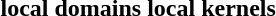<table>
<tr>
<th>local domains</th>
<th>local kernels</th>
</tr>
<tr>
<td></td>
<td></td>
</tr>
<tr>
<td></td>
<td></td>
</tr>
<tr>
<td></td>
<td></td>
</tr>
<tr>
<td></td>
<td></td>
</tr>
</table>
